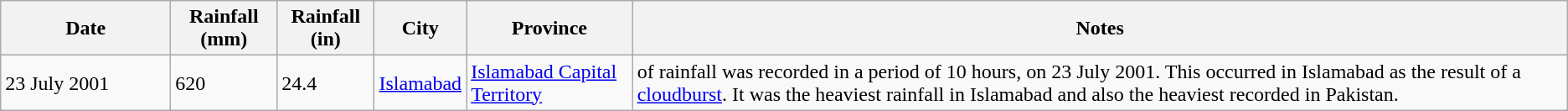<table class="sortable wikitable">
<tr>
<th style="width: 8em;">Date</th>
<th>Rainfall (mm)</th>
<th>Rainfall (in)</th>
<th>City</th>
<th>Province</th>
<th class="unsortable">Notes</th>
</tr>
<tr>
<td>23 July 2001</td>
<td>620</td>
<td>24.4</td>
<td><a href='#'>Islamabad</a></td>
<td><a href='#'>Islamabad Capital Territory</a></td>
<td> of rainfall was recorded in a period of 10 hours, on 23 July 2001. This occurred in Islamabad as the result of a <a href='#'>cloudburst</a>. It was the heaviest rainfall in Islamabad and also the heaviest recorded in Pakistan.</td>
</tr>
</table>
